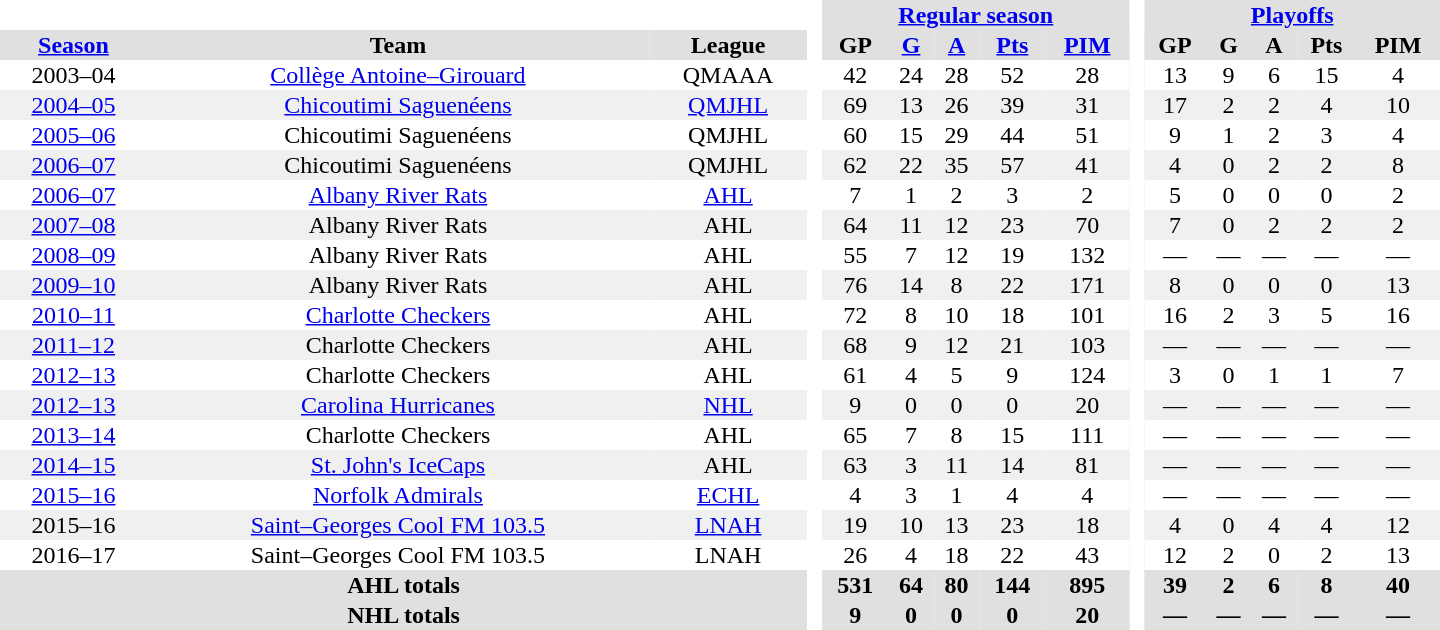<table border="0" cellpadding="1" cellspacing="0" style="text-align:center; width:60em">
<tr bgcolor="#e0e0e0">
<th colspan="3" bgcolor="#ffffff"> </th>
<th rowspan="99" bgcolor="#ffffff"> </th>
<th colspan="5"><a href='#'>Regular season</a></th>
<th rowspan="99" bgcolor="#ffffff"> </th>
<th colspan="5"><a href='#'>Playoffs</a></th>
</tr>
<tr bgcolor="#e0e0e0">
<th><a href='#'>Season</a></th>
<th>Team</th>
<th>League</th>
<th>GP</th>
<th><a href='#'>G</a></th>
<th><a href='#'>A</a></th>
<th><a href='#'>Pts</a></th>
<th><a href='#'>PIM</a></th>
<th>GP</th>
<th>G</th>
<th>A</th>
<th>Pts</th>
<th>PIM</th>
</tr>
<tr>
<td>2003–04</td>
<td><a href='#'>Collège Antoine–Girouard</a></td>
<td>QMAAA</td>
<td>42</td>
<td>24</td>
<td>28</td>
<td>52</td>
<td>28</td>
<td>13</td>
<td>9</td>
<td>6</td>
<td>15</td>
<td>4</td>
</tr>
<tr bgcolor="#f0f0f0">
<td><a href='#'>2004–05</a></td>
<td><a href='#'>Chicoutimi Saguenéens</a></td>
<td><a href='#'>QMJHL</a></td>
<td>69</td>
<td>13</td>
<td>26</td>
<td>39</td>
<td>31</td>
<td>17</td>
<td>2</td>
<td>2</td>
<td>4</td>
<td>10</td>
</tr>
<tr>
<td><a href='#'>2005–06</a></td>
<td>Chicoutimi Saguenéens</td>
<td>QMJHL</td>
<td>60</td>
<td>15</td>
<td>29</td>
<td>44</td>
<td>51</td>
<td>9</td>
<td>1</td>
<td>2</td>
<td>3</td>
<td>4</td>
</tr>
<tr bgcolor="#f0f0f0">
<td><a href='#'>2006–07</a></td>
<td>Chicoutimi Saguenéens</td>
<td>QMJHL</td>
<td>62</td>
<td>22</td>
<td>35</td>
<td>57</td>
<td>41</td>
<td>4</td>
<td>0</td>
<td>2</td>
<td>2</td>
<td>8</td>
</tr>
<tr>
<td><a href='#'>2006–07</a></td>
<td><a href='#'>Albany River Rats</a></td>
<td><a href='#'>AHL</a></td>
<td>7</td>
<td>1</td>
<td>2</td>
<td>3</td>
<td>2</td>
<td>5</td>
<td>0</td>
<td>0</td>
<td>0</td>
<td>2</td>
</tr>
<tr bgcolor="#f0f0f0">
<td><a href='#'>2007–08</a></td>
<td>Albany River Rats</td>
<td>AHL</td>
<td>64</td>
<td>11</td>
<td>12</td>
<td>23</td>
<td>70</td>
<td>7</td>
<td>0</td>
<td>2</td>
<td>2</td>
<td>2</td>
</tr>
<tr>
<td><a href='#'>2008–09</a></td>
<td>Albany River Rats</td>
<td>AHL</td>
<td>55</td>
<td>7</td>
<td>12</td>
<td>19</td>
<td>132</td>
<td>—</td>
<td>—</td>
<td>—</td>
<td>—</td>
<td>—</td>
</tr>
<tr bgcolor="#f0f0f0">
<td><a href='#'>2009–10</a></td>
<td>Albany River Rats</td>
<td>AHL</td>
<td>76</td>
<td>14</td>
<td>8</td>
<td>22</td>
<td>171</td>
<td>8</td>
<td>0</td>
<td>0</td>
<td>0</td>
<td>13</td>
</tr>
<tr>
<td><a href='#'>2010–11</a></td>
<td><a href='#'>Charlotte Checkers</a></td>
<td>AHL</td>
<td>72</td>
<td>8</td>
<td>10</td>
<td>18</td>
<td>101</td>
<td>16</td>
<td>2</td>
<td>3</td>
<td>5</td>
<td>16</td>
</tr>
<tr bgcolor="#f0f0f0">
<td><a href='#'>2011–12</a></td>
<td>Charlotte Checkers</td>
<td>AHL</td>
<td>68</td>
<td>9</td>
<td>12</td>
<td>21</td>
<td>103</td>
<td>—</td>
<td>—</td>
<td>—</td>
<td>—</td>
<td>—</td>
</tr>
<tr>
<td><a href='#'>2012–13</a></td>
<td>Charlotte Checkers</td>
<td>AHL</td>
<td>61</td>
<td>4</td>
<td>5</td>
<td>9</td>
<td>124</td>
<td>3</td>
<td>0</td>
<td>1</td>
<td>1</td>
<td>7</td>
</tr>
<tr bgcolor="#f0f0f0">
<td><a href='#'>2012–13</a></td>
<td><a href='#'>Carolina Hurricanes</a></td>
<td><a href='#'>NHL</a></td>
<td>9</td>
<td>0</td>
<td>0</td>
<td>0</td>
<td>20</td>
<td>—</td>
<td>—</td>
<td>—</td>
<td>—</td>
<td>—</td>
</tr>
<tr>
<td><a href='#'>2013–14</a></td>
<td>Charlotte Checkers</td>
<td>AHL</td>
<td>65</td>
<td>7</td>
<td>8</td>
<td>15</td>
<td>111</td>
<td>—</td>
<td>—</td>
<td>—</td>
<td>—</td>
<td>—</td>
</tr>
<tr bgcolor="#f0f0f0">
<td><a href='#'>2014–15</a></td>
<td><a href='#'>St. John's IceCaps</a></td>
<td>AHL</td>
<td>63</td>
<td>3</td>
<td>11</td>
<td>14</td>
<td>81</td>
<td>—</td>
<td>—</td>
<td>—</td>
<td>—</td>
<td>—</td>
</tr>
<tr>
<td><a href='#'>2015–16</a></td>
<td><a href='#'>Norfolk Admirals</a></td>
<td><a href='#'>ECHL</a></td>
<td>4</td>
<td>3</td>
<td>1</td>
<td>4</td>
<td>4</td>
<td>—</td>
<td>—</td>
<td>—</td>
<td>—</td>
<td>—</td>
</tr>
<tr bgcolor="#f0f0f0">
<td>2015–16</td>
<td><a href='#'>Saint–Georges Cool FM 103.5</a></td>
<td><a href='#'>LNAH</a></td>
<td>19</td>
<td>10</td>
<td>13</td>
<td>23</td>
<td>18</td>
<td>4</td>
<td>0</td>
<td>4</td>
<td>4</td>
<td>12</td>
</tr>
<tr>
<td>2016–17</td>
<td>Saint–Georges Cool FM 103.5</td>
<td>LNAH</td>
<td>26</td>
<td>4</td>
<td>18</td>
<td>22</td>
<td>43</td>
<td>12</td>
<td>2</td>
<td>0</td>
<td>2</td>
<td>13</td>
</tr>
<tr bgcolor="#e0e0e0">
<th colspan="3">AHL totals</th>
<th>531</th>
<th>64</th>
<th>80</th>
<th>144</th>
<th>895</th>
<th>39</th>
<th>2</th>
<th>6</th>
<th>8</th>
<th>40</th>
</tr>
<tr bgcolor="#e0e0e0">
<th colspan="3">NHL totals</th>
<th>9</th>
<th>0</th>
<th>0</th>
<th>0</th>
<th>20</th>
<th>—</th>
<th>—</th>
<th>—</th>
<th>—</th>
<th>—</th>
</tr>
</table>
